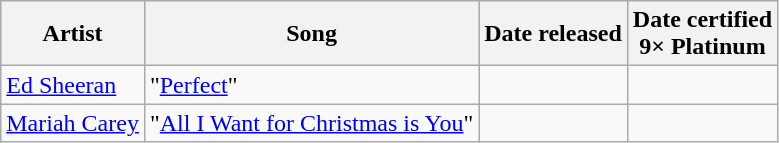<table class="wikitable plainrowheaders sortable">
<tr>
<th scope=col>Artist</th>
<th scope=col>Song</th>
<th scope=col>Date released</th>
<th scope=col>Date certified<br>9× Platinum</th>
</tr>
<tr>
<td><a href='#'>Ed Sheeran</a></td>
<td>"<a href='#'>Perfect</a>"</td>
<td></td>
<td></td>
</tr>
<tr>
<td><a href='#'>Mariah Carey</a></td>
<td>"<a href='#'>All I Want for Christmas is You</a>"</td>
<td></td>
<td></td>
</tr>
</table>
